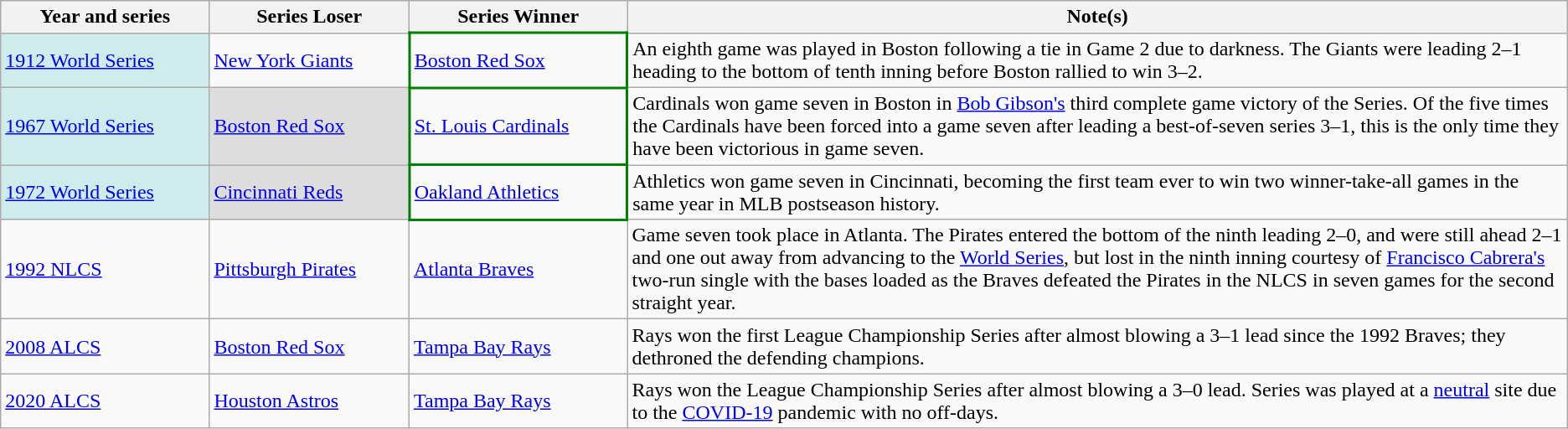<table class="wikitable">
<tr>
<th>Year and series</th>
<th>Series Loser</th>
<th>Series Winner</th>
<th width="60%">Note(s)</th>
</tr>
<tr>
<td style="background-color:#cfecec"><a href='#'>1912 World Series</a></td>
<td><a href='#'>New York Giants</a></td>
<td style="border-bottom:2px solid green; border-top:2px solid green; border-left:2px solid green; border-right:2px solid green"><a href='#'>Boston Red Sox</a></td>
<td>An eighth game was played in Boston following a tie in Game 2 due to darkness. The Giants were leading 2–1 heading to the bottom of tenth inning before Boston rallied to win 3–2.</td>
</tr>
<tr>
<td style="background-color:#cfecec"><a href='#'>1967 World Series</a></td>
<td bgcolor="#dddddd"><a href='#'>Boston Red Sox</a></td>
<td style="border-bottom:2px solid green; border-top:2px solid green; border-left:2px solid green; border-right:2px solid green"><a href='#'>St. Louis Cardinals</a></td>
<td>Cardinals won game seven in Boston in <a href='#'>Bob Gibson's</a> third complete game victory of the Series. Of the five times the Cardinals have been forced into a game seven after leading a best-of-seven series 3–1, this is the only time they have been victorious in game seven.</td>
</tr>
<tr>
<td style="background-color:#cfecec"><a href='#'>1972 World Series</a></td>
<td bgcolor="#dddddd"><a href='#'>Cincinnati Reds</a></td>
<td style="border-bottom:2px solid green; border-top:2px solid green; border-left:2px solid green; border-right:2px solid green"><a href='#'>Oakland Athletics</a></td>
<td>Athletics won game seven in Cincinnati, becoming the first team ever to win two winner-take-all games in the same year in MLB postseason history.</td>
</tr>
<tr>
<td><a href='#'>1992 NLCS</a></td>
<td><a href='#'>Pittsburgh Pirates</a></td>
<td><a href='#'>Atlanta Braves</a></td>
<td>Game seven took place in Atlanta. The Pirates entered the bottom of the ninth leading 2–0, and were still ahead 2–1 and one out away from advancing to the <a href='#'>World Series</a>, but lost in the ninth inning courtesy of <a href='#'>Francisco Cabrera's</a> two-run single with the bases loaded as the Braves defeated the Pirates in the NLCS in seven games for the second straight year.</td>
</tr>
<tr>
<td><a href='#'>2008 ALCS</a></td>
<td><a href='#'>Boston Red Sox</a></td>
<td><a href='#'>Tampa Bay Rays</a></td>
<td>Rays won the first League Championship Series after almost blowing a 3–1 lead since the 1992 Braves; they dethroned the defending champions.</td>
</tr>
<tr>
<td><a href='#'>2020 ALCS</a></td>
<td><a href='#'>Houston Astros</a></td>
<td><a href='#'>Tampa Bay Rays</a></td>
<td>Rays won the League Championship Series after almost blowing a 3–0 lead. Series was played at a <a href='#'>neutral</a> site due to the <a href='#'>COVID-19</a> pandemic with no off-days.</td>
</tr>
</table>
